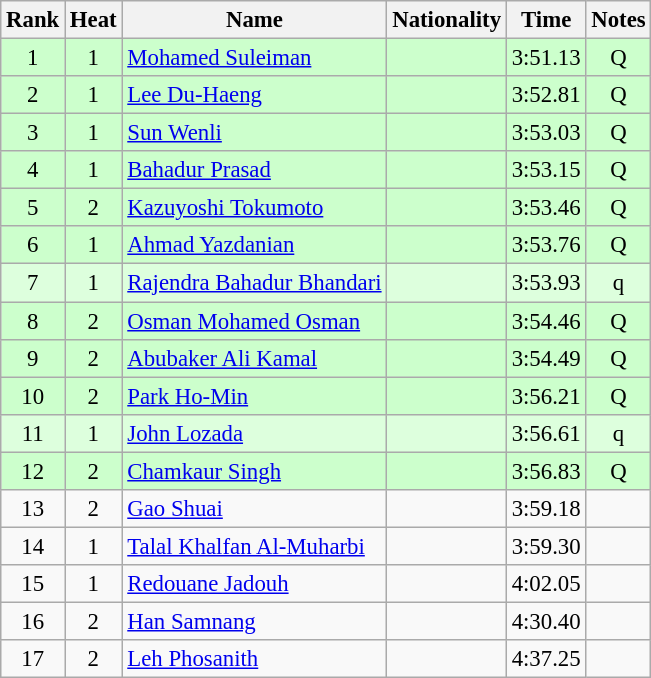<table class="wikitable sortable" style="text-align:center; font-size:95%">
<tr>
<th>Rank</th>
<th>Heat</th>
<th>Name</th>
<th>Nationality</th>
<th>Time</th>
<th>Notes</th>
</tr>
<tr bgcolor=ccffcc>
<td>1</td>
<td>1</td>
<td align=left><a href='#'>Mohamed Suleiman</a></td>
<td align=left></td>
<td>3:51.13</td>
<td>Q</td>
</tr>
<tr bgcolor=ccffcc>
<td>2</td>
<td>1</td>
<td align=left><a href='#'>Lee Du-Haeng</a></td>
<td align=left></td>
<td>3:52.81</td>
<td>Q</td>
</tr>
<tr bgcolor=ccffcc>
<td>3</td>
<td>1</td>
<td align=left><a href='#'>Sun Wenli</a></td>
<td align=left></td>
<td>3:53.03</td>
<td>Q</td>
</tr>
<tr bgcolor=ccffcc>
<td>4</td>
<td>1</td>
<td align=left><a href='#'>Bahadur Prasad</a></td>
<td align=left></td>
<td>3:53.15</td>
<td>Q</td>
</tr>
<tr bgcolor=ccffcc>
<td>5</td>
<td>2</td>
<td align=left><a href='#'>Kazuyoshi Tokumoto</a></td>
<td align=left></td>
<td>3:53.46</td>
<td>Q</td>
</tr>
<tr bgcolor=ccffcc>
<td>6</td>
<td>1</td>
<td align=left><a href='#'>Ahmad Yazdanian</a></td>
<td align=left></td>
<td>3:53.76</td>
<td>Q</td>
</tr>
<tr bgcolor=ddffdd>
<td>7</td>
<td>1</td>
<td align=left><a href='#'>Rajendra Bahadur Bhandari</a></td>
<td align=left></td>
<td>3:53.93</td>
<td>q</td>
</tr>
<tr bgcolor=ccffcc>
<td>8</td>
<td>2</td>
<td align=left><a href='#'>Osman Mohamed Osman</a></td>
<td align=left></td>
<td>3:54.46</td>
<td>Q</td>
</tr>
<tr bgcolor=ccffcc>
<td>9</td>
<td>2</td>
<td align=left><a href='#'>Abubaker Ali Kamal</a></td>
<td align=left></td>
<td>3:54.49</td>
<td>Q</td>
</tr>
<tr bgcolor=ccffcc>
<td>10</td>
<td>2</td>
<td align=left><a href='#'>Park Ho-Min</a></td>
<td align=left></td>
<td>3:56.21</td>
<td>Q</td>
</tr>
<tr bgcolor=ddffdd>
<td>11</td>
<td>1</td>
<td align=left><a href='#'>John Lozada</a></td>
<td align=left></td>
<td>3:56.61</td>
<td>q</td>
</tr>
<tr bgcolor=ccffcc>
<td>12</td>
<td>2</td>
<td align=left><a href='#'>Chamkaur Singh</a></td>
<td align=left></td>
<td>3:56.83</td>
<td>Q</td>
</tr>
<tr>
<td>13</td>
<td>2</td>
<td align=left><a href='#'>Gao Shuai</a></td>
<td align=left></td>
<td>3:59.18</td>
<td></td>
</tr>
<tr>
<td>14</td>
<td>1</td>
<td align=left><a href='#'>Talal Khalfan Al-Muharbi</a></td>
<td align=left></td>
<td>3:59.30</td>
<td></td>
</tr>
<tr>
<td>15</td>
<td>1</td>
<td align=left><a href='#'>Redouane Jadouh</a></td>
<td align=left></td>
<td>4:02.05</td>
<td></td>
</tr>
<tr>
<td>16</td>
<td>2</td>
<td align=left><a href='#'>Han Samnang</a></td>
<td align=left></td>
<td>4:30.40</td>
<td></td>
</tr>
<tr>
<td>17</td>
<td>2</td>
<td align=left><a href='#'>Leh Phosanith</a></td>
<td align=left></td>
<td>4:37.25</td>
<td></td>
</tr>
</table>
